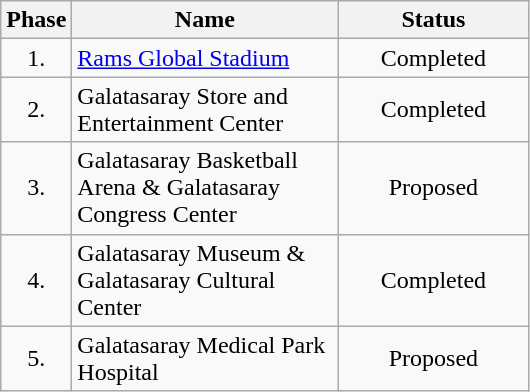<table class="wikitable" style="text-align: center;">
<tr>
<th>Phase</th>
<th width=170>Name</th>
<th width=120>Status</th>
</tr>
<tr>
<td>1.</td>
<td align="left"><a href='#'>Rams Global Stadium</a></td>
<td>Completed</td>
</tr>
<tr>
<td>2.</td>
<td align="left">Galatasaray Store and Entertainment Center</td>
<td>Completed</td>
</tr>
<tr>
<td>3.</td>
<td align="left">Galatasaray Basketball Arena & Galatasaray Congress Center</td>
<td>Proposed</td>
</tr>
<tr>
<td>4.</td>
<td align="left">Galatasaray Museum & Galatasaray Cultural Center</td>
<td>Completed</td>
</tr>
<tr>
<td>5.</td>
<td align="left">Galatasaray Medical Park Hospital</td>
<td>Proposed</td>
</tr>
</table>
